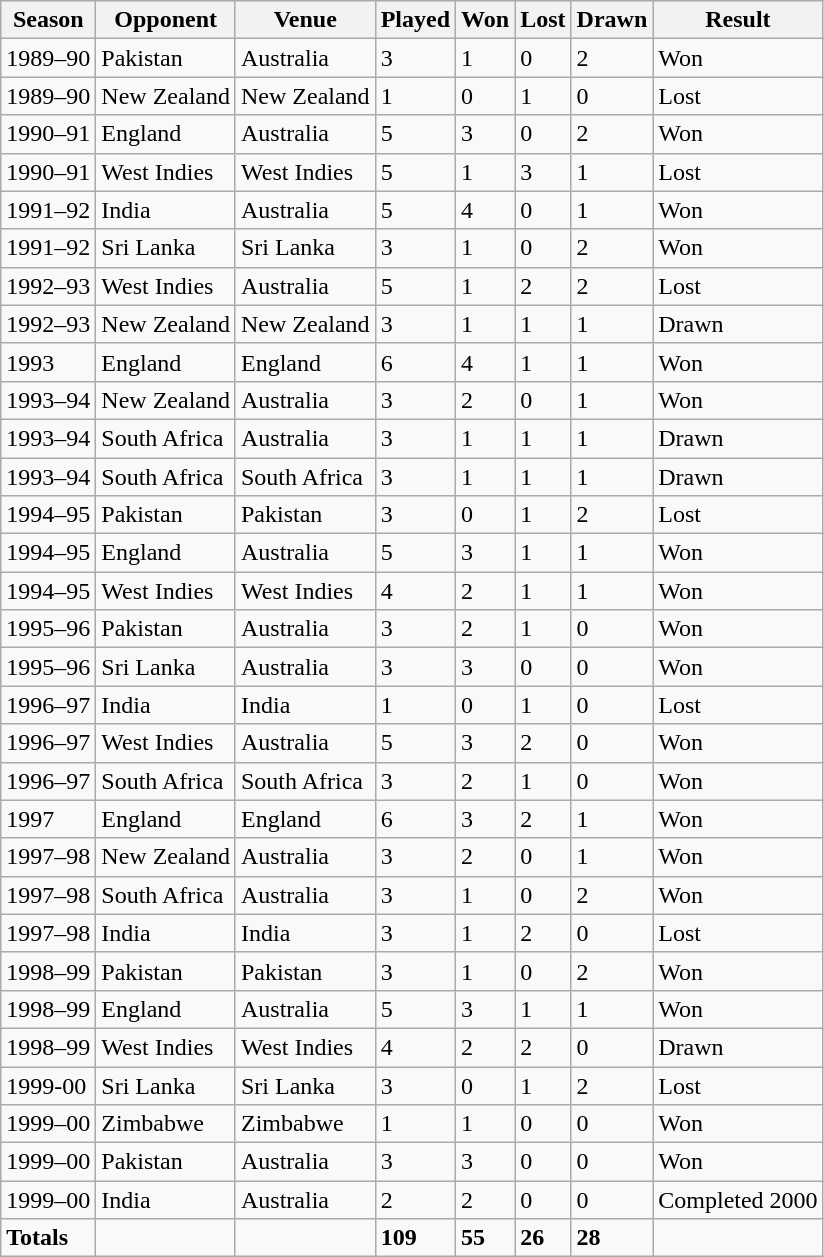<table class="wikitable">
<tr style="background:#efefef;">
<th>Season</th>
<th>Opponent</th>
<th>Venue</th>
<th>Played</th>
<th>Won</th>
<th>Lost</th>
<th>Drawn</th>
<th>Result</th>
</tr>
<tr>
<td>1989–90</td>
<td>Pakistan</td>
<td>Australia</td>
<td>3</td>
<td>1</td>
<td>0</td>
<td>2</td>
<td>Won</td>
</tr>
<tr>
<td>1989–90</td>
<td>New Zealand</td>
<td>New Zealand</td>
<td>1</td>
<td>0</td>
<td>1</td>
<td>0</td>
<td>Lost</td>
</tr>
<tr>
<td>1990–91</td>
<td>England</td>
<td>Australia</td>
<td>5</td>
<td>3</td>
<td>0</td>
<td>2</td>
<td>Won</td>
</tr>
<tr>
<td>1990–91</td>
<td>West Indies</td>
<td>West Indies</td>
<td>5</td>
<td>1</td>
<td>3</td>
<td>1</td>
<td>Lost</td>
</tr>
<tr>
<td>1991–92</td>
<td>India</td>
<td>Australia</td>
<td>5</td>
<td>4</td>
<td>0</td>
<td>1</td>
<td>Won</td>
</tr>
<tr>
<td>1991–92</td>
<td>Sri Lanka</td>
<td>Sri Lanka</td>
<td>3</td>
<td>1</td>
<td>0</td>
<td>2</td>
<td>Won</td>
</tr>
<tr>
<td>1992–93</td>
<td>West Indies</td>
<td>Australia</td>
<td>5</td>
<td>1</td>
<td>2</td>
<td>2</td>
<td>Lost</td>
</tr>
<tr>
<td>1992–93</td>
<td>New Zealand</td>
<td>New Zealand</td>
<td>3</td>
<td>1</td>
<td>1</td>
<td>1</td>
<td>Drawn</td>
</tr>
<tr>
<td>1993</td>
<td>England</td>
<td>England</td>
<td>6</td>
<td>4</td>
<td>1</td>
<td>1</td>
<td>Won</td>
</tr>
<tr>
<td>1993–94</td>
<td>New Zealand</td>
<td>Australia</td>
<td>3</td>
<td>2</td>
<td>0</td>
<td>1</td>
<td>Won</td>
</tr>
<tr>
<td>1993–94</td>
<td>South Africa</td>
<td>Australia</td>
<td>3</td>
<td>1</td>
<td>1</td>
<td>1</td>
<td>Drawn</td>
</tr>
<tr>
<td>1993–94</td>
<td>South Africa</td>
<td>South Africa</td>
<td>3</td>
<td>1</td>
<td>1</td>
<td>1</td>
<td>Drawn</td>
</tr>
<tr>
<td>1994–95</td>
<td>Pakistan</td>
<td>Pakistan</td>
<td>3</td>
<td>0</td>
<td>1</td>
<td>2</td>
<td>Lost</td>
</tr>
<tr>
<td>1994–95</td>
<td>England</td>
<td>Australia</td>
<td>5</td>
<td>3</td>
<td>1</td>
<td>1</td>
<td>Won</td>
</tr>
<tr>
<td>1994–95</td>
<td>West Indies</td>
<td>West Indies</td>
<td>4</td>
<td>2</td>
<td>1</td>
<td>1</td>
<td>Won</td>
</tr>
<tr>
<td>1995–96</td>
<td>Pakistan</td>
<td>Australia</td>
<td>3</td>
<td>2</td>
<td>1</td>
<td>0</td>
<td>Won</td>
</tr>
<tr>
<td>1995–96</td>
<td>Sri Lanka</td>
<td>Australia</td>
<td>3</td>
<td>3</td>
<td>0</td>
<td>0</td>
<td>Won</td>
</tr>
<tr>
<td>1996–97</td>
<td>India</td>
<td>India</td>
<td>1</td>
<td>0</td>
<td>1</td>
<td>0</td>
<td>Lost</td>
</tr>
<tr>
<td>1996–97</td>
<td>West Indies</td>
<td>Australia</td>
<td>5</td>
<td>3</td>
<td>2</td>
<td>0</td>
<td>Won</td>
</tr>
<tr>
<td>1996–97</td>
<td>South Africa</td>
<td>South Africa</td>
<td>3</td>
<td>2</td>
<td>1</td>
<td>0</td>
<td>Won</td>
</tr>
<tr>
<td>1997</td>
<td>England</td>
<td>England</td>
<td>6</td>
<td>3</td>
<td>2</td>
<td>1</td>
<td>Won</td>
</tr>
<tr>
<td>1997–98</td>
<td>New Zealand</td>
<td>Australia</td>
<td>3</td>
<td>2</td>
<td>0</td>
<td>1</td>
<td>Won</td>
</tr>
<tr>
<td>1997–98</td>
<td>South Africa</td>
<td>Australia</td>
<td>3</td>
<td>1</td>
<td>0</td>
<td>2</td>
<td>Won</td>
</tr>
<tr>
<td>1997–98</td>
<td>India</td>
<td>India</td>
<td>3</td>
<td>1</td>
<td>2</td>
<td>0</td>
<td>Lost</td>
</tr>
<tr>
<td>1998–99</td>
<td>Pakistan</td>
<td>Pakistan</td>
<td>3</td>
<td>1</td>
<td>0</td>
<td>2</td>
<td>Won</td>
</tr>
<tr>
<td>1998–99</td>
<td>England</td>
<td>Australia</td>
<td>5</td>
<td>3</td>
<td>1</td>
<td>1</td>
<td>Won</td>
</tr>
<tr>
<td>1998–99</td>
<td>West Indies</td>
<td>West Indies</td>
<td>4</td>
<td>2</td>
<td>2</td>
<td>0</td>
<td>Drawn</td>
</tr>
<tr>
<td>1999-00</td>
<td>Sri Lanka</td>
<td>Sri Lanka</td>
<td>3</td>
<td>0</td>
<td>1</td>
<td>2</td>
<td>Lost</td>
</tr>
<tr>
<td>1999–00</td>
<td>Zimbabwe</td>
<td>Zimbabwe</td>
<td>1</td>
<td>1</td>
<td>0</td>
<td>0</td>
<td>Won</td>
</tr>
<tr>
<td>1999–00</td>
<td>Pakistan</td>
<td>Australia</td>
<td>3</td>
<td>3</td>
<td>0</td>
<td>0</td>
<td>Won</td>
</tr>
<tr>
<td>1999–00</td>
<td>India</td>
<td>Australia</td>
<td>2</td>
<td>2</td>
<td>0</td>
<td>0</td>
<td>Completed 2000</td>
</tr>
<tr>
<td><strong>Totals</strong></td>
<td></td>
<td></td>
<td><strong>109</strong></td>
<td><strong>55</strong></td>
<td><strong>26</strong></td>
<td><strong>28</strong></td>
<td></td>
</tr>
</table>
